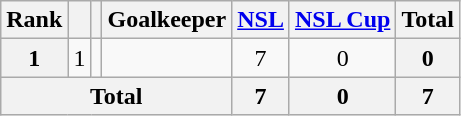<table class="wikitable sortable" style="text-align:center">
<tr>
<th>Rank</th>
<th></th>
<th></th>
<th>Goalkeeper</th>
<th><a href='#'>NSL</a></th>
<th><a href='#'>NSL Cup</a></th>
<th>Total</th>
</tr>
<tr>
<th>1</th>
<td>1</td>
<td></td>
<td align="left"></td>
<td>7</td>
<td>0</td>
<th>0</th>
</tr>
<tr>
<th colspan="4">Total</th>
<th>7</th>
<th>0</th>
<th>7</th>
</tr>
</table>
